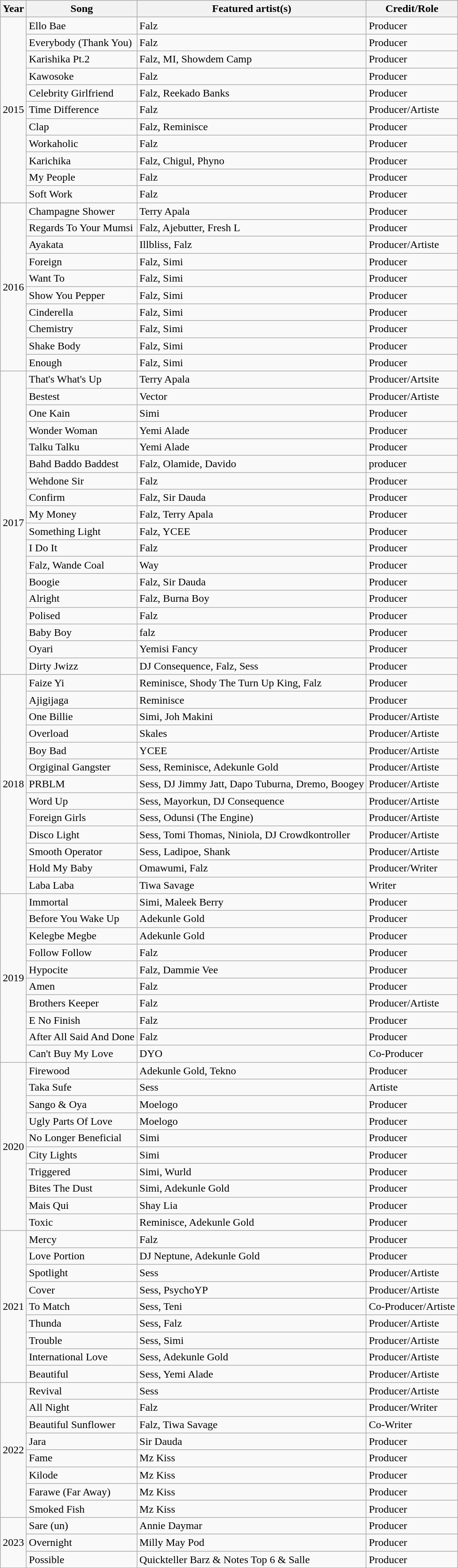<table class ="wikitable">
<tr>
<th scope="col">Year</th>
<th scope="col">Song</th>
<th scope="col">Featured artist(s)</th>
<th scope="col">Credit/Role</th>
</tr>
<tr>
<td rowspan="11">2015</td>
<td>Ello Bae</td>
<td>Falz</td>
<td>Producer</td>
</tr>
<tr>
<td>Everybody (Thank You)</td>
<td>Falz</td>
<td>Producer</td>
</tr>
<tr>
<td>Karishika Pt.2</td>
<td>Falz, MI, Showdem Camp</td>
<td>Producer</td>
</tr>
<tr>
<td>Kawosoke</td>
<td>Falz</td>
<td>Producer</td>
</tr>
<tr>
<td>Celebrity Girlfriend</td>
<td>Falz, Reekado Banks</td>
<td>Producer</td>
</tr>
<tr>
<td>Time Difference</td>
<td>Falz</td>
<td>Producer/Artiste</td>
</tr>
<tr>
<td>Clap</td>
<td>Falz, Reminisce</td>
<td>Producer</td>
</tr>
<tr>
<td>Workaholic</td>
<td>Falz</td>
<td>Producer</td>
</tr>
<tr>
<td>Karichika</td>
<td>Falz, Chigul, Phyno</td>
<td>Producer</td>
</tr>
<tr>
<td>My People</td>
<td>Falz</td>
<td>Producer</td>
</tr>
<tr>
<td>Soft Work</td>
<td>Falz</td>
<td>Producer</td>
</tr>
<tr>
<td rowspan="10">2016</td>
<td>Champagne Shower</td>
<td>Terry Apala</td>
<td>Producer</td>
</tr>
<tr>
<td>Regards To Your Mumsi</td>
<td>Falz, Ajebutter, Fresh L</td>
<td>Producer</td>
</tr>
<tr>
<td>Ayakata</td>
<td>Illbliss, Falz</td>
<td>Producer/Artiste</td>
</tr>
<tr>
<td>Foreign</td>
<td>Falz, Simi</td>
<td>Producer</td>
</tr>
<tr>
<td>Want To</td>
<td>Falz, Simi</td>
<td>Producer</td>
</tr>
<tr>
<td>Show You Pepper</td>
<td>Falz, Simi</td>
<td>Producer</td>
</tr>
<tr>
<td>Cinderella</td>
<td>Falz, Simi</td>
<td>Producer</td>
</tr>
<tr>
<td>Chemistry</td>
<td>Falz, Simi</td>
<td>Producer</td>
</tr>
<tr>
<td>Shake Body</td>
<td>Falz, Simi</td>
<td>Producer</td>
</tr>
<tr>
<td>Enough</td>
<td>Falz, Simi</td>
<td>Producer</td>
</tr>
<tr>
<td rowspan="18">2017</td>
<td>That's What's Up</td>
<td>Terry Apala</td>
<td>Producer/Artsite</td>
</tr>
<tr>
<td>Bestest</td>
<td>Vector</td>
<td>Producer/Artiste</td>
</tr>
<tr>
<td>One Kain</td>
<td>Simi</td>
<td>Producer</td>
</tr>
<tr>
<td>Wonder Woman</td>
<td>Yemi Alade</td>
<td>Producer</td>
</tr>
<tr>
<td>Talku Talku</td>
<td>Yemi Alade</td>
<td>Producer</td>
</tr>
<tr>
<td>Bahd Baddo Baddest</td>
<td>Falz, Olamide, Davido</td>
<td>producer</td>
</tr>
<tr>
<td>Wehdone Sir</td>
<td>Falz</td>
<td>Producer</td>
</tr>
<tr>
<td>Confirm</td>
<td>Falz, Sir Dauda</td>
<td>Producer</td>
</tr>
<tr>
<td>My Money</td>
<td>Falz, Terry Apala</td>
<td>Producer</td>
</tr>
<tr>
<td>Something Light</td>
<td>Falz, YCEE</td>
<td>Producer</td>
</tr>
<tr>
<td>I Do It</td>
<td>Falz</td>
<td>Producer</td>
</tr>
<tr>
<td>Falz, Wande Coal</td>
<td>Way</td>
<td>Producer</td>
</tr>
<tr>
<td>Boogie</td>
<td>Falz, Sir Dauda</td>
<td>Producer</td>
</tr>
<tr>
<td>Alright</td>
<td>Falz, Burna Boy</td>
<td>Producer</td>
</tr>
<tr>
<td>Polised</td>
<td>Falz</td>
<td>Producer</td>
</tr>
<tr>
<td>Baby Boy</td>
<td>falz</td>
<td>Producer</td>
</tr>
<tr>
<td>Oyari</td>
<td>Yemisi Fancy</td>
<td>Producer</td>
</tr>
<tr>
<td>Dirty Jwizz</td>
<td>DJ Consequence, Falz, Sess</td>
<td>Producer</td>
</tr>
<tr>
<td rowspan="13">2018</td>
<td>Faize Yi</td>
<td>Reminisce, Shody The Turn Up King, Falz</td>
<td>Producer</td>
</tr>
<tr>
<td>Ajigijaga</td>
<td>Reminisce</td>
<td>Producer</td>
</tr>
<tr>
<td>One Billie</td>
<td>Simi, Joh Makini</td>
<td>Producer/Artiste</td>
</tr>
<tr>
<td>Overload</td>
<td>Skales</td>
<td>Producer/Artiste</td>
</tr>
<tr>
<td>Boy Bad</td>
<td>YCEE</td>
<td>Producer/Artiste</td>
</tr>
<tr>
<td>Orgiginal Gangster</td>
<td>Sess, Reminisce, Adekunle Gold</td>
<td>Producer/Artiste</td>
</tr>
<tr>
<td>PRBLM</td>
<td>Sess, DJ Jimmy Jatt, Dapo Tuburna, Dremo, Boogey</td>
<td>Producer/Artiste</td>
</tr>
<tr>
<td>Word Up</td>
<td>Sess, Mayorkun, DJ Consequence</td>
<td>Producer/Artiste</td>
</tr>
<tr>
<td>Foreign Girls</td>
<td>Sess, Odunsi (The Engine)</td>
<td>Producer/Artiste</td>
</tr>
<tr>
<td>Disco Light</td>
<td>Sess, Tomi Thomas, Niniola, DJ Crowdkontroller</td>
<td>Producer/Artiste</td>
</tr>
<tr>
<td>Smooth Operator</td>
<td>Sess, Ladipoe, Shank</td>
<td>Producer/Artiste</td>
</tr>
<tr>
<td>Hold My Baby</td>
<td>Omawumi, Falz</td>
<td>Producer/Writer</td>
</tr>
<tr>
<td>Laba Laba</td>
<td>Tiwa Savage</td>
<td>Writer</td>
</tr>
<tr>
<td rowspan="10">2019</td>
<td>Immortal</td>
<td>Simi, Maleek Berry</td>
<td>Producer</td>
</tr>
<tr>
<td>Before You Wake Up</td>
<td>Adekunle Gold</td>
<td>Producer</td>
</tr>
<tr>
<td>Kelegbe Megbe</td>
<td>Adekunle Gold</td>
<td>Producer</td>
</tr>
<tr>
<td>Follow Follow</td>
<td>Falz</td>
<td>Producer</td>
</tr>
<tr>
<td>Hypocite</td>
<td>Falz, Dammie Vee</td>
<td>Producer</td>
</tr>
<tr>
<td>Amen</td>
<td>Falz</td>
<td>Producer</td>
</tr>
<tr>
<td>Brothers Keeper</td>
<td>Falz</td>
<td>Producer/Artiste</td>
</tr>
<tr>
<td>E No Finish</td>
<td>Falz</td>
<td>Producer</td>
</tr>
<tr>
<td>After All Said And Done</td>
<td>Falz</td>
<td>Producer</td>
</tr>
<tr>
<td>Can't Buy My Love</td>
<td>DYO</td>
<td>Co-Producer</td>
</tr>
<tr>
<td rowspan="10">2020</td>
<td>Firewood</td>
<td>Adekunle Gold, Tekno</td>
<td>Producer</td>
</tr>
<tr>
<td>Taka Sufe</td>
<td>Sess</td>
<td>Artiste</td>
</tr>
<tr>
<td>Sango & Oya</td>
<td>Moelogo</td>
<td>Producer</td>
</tr>
<tr>
<td>Ugly Parts Of Love</td>
<td>Moelogo</td>
<td>Producer</td>
</tr>
<tr>
<td>No Longer Beneficial</td>
<td>Simi</td>
<td>Producer</td>
</tr>
<tr>
<td>City Lights</td>
<td>Simi</td>
<td>Producer</td>
</tr>
<tr>
<td>Triggered</td>
<td>Simi, Wurld</td>
<td>Producer</td>
</tr>
<tr>
<td>Bites The Dust</td>
<td>Simi, Adekunle Gold</td>
<td>Producer</td>
</tr>
<tr>
<td>Mais Qui</td>
<td>Shay Lia</td>
<td>Producer</td>
</tr>
<tr>
<td>Toxic</td>
<td>Reminisce, Adekunle Gold</td>
<td>Producer</td>
</tr>
<tr>
<td rowspan="9">2021</td>
<td>Mercy</td>
<td>Falz</td>
<td>Producer</td>
</tr>
<tr>
<td>Love Portion</td>
<td>DJ Neptune, Adekunle Gold</td>
<td>Producer</td>
</tr>
<tr>
<td>Spotlight</td>
<td>Sess</td>
<td>Producer/Artiste</td>
</tr>
<tr>
<td>Cover</td>
<td>Sess, PsychoYP</td>
<td>Producer/Artiste</td>
</tr>
<tr>
<td>To Match</td>
<td>Sess, Teni</td>
<td>Co-Producer/Artiste</td>
</tr>
<tr>
<td>Thunda</td>
<td>Sess, Falz</td>
<td>Producer/Artiste</td>
</tr>
<tr>
<td>Trouble</td>
<td>Sess, Simi</td>
<td>Producer/Artiste</td>
</tr>
<tr>
<td>International Love</td>
<td>Sess, Adekunle Gold</td>
<td>Producer/Artiste</td>
</tr>
<tr>
<td>Beautiful</td>
<td>Sess, Yemi Alade</td>
<td>Producer/Artiste</td>
</tr>
<tr>
<td rowspan="8">2022</td>
<td>Revival</td>
<td>Sess</td>
<td>Producer/Artiste</td>
</tr>
<tr>
<td>All Night</td>
<td>Falz</td>
<td>Producer/Writer</td>
</tr>
<tr>
<td>Beautiful Sunflower</td>
<td>Falz, Tiwa Savage</td>
<td>Co-Writer</td>
</tr>
<tr>
<td>Jara</td>
<td>Sir Dauda</td>
<td>Producer</td>
</tr>
<tr>
<td>Fame</td>
<td>Mz Kiss</td>
<td>Producer</td>
</tr>
<tr>
<td>Kilode</td>
<td>Mz Kiss</td>
<td>Producer</td>
</tr>
<tr>
<td>Farawe (Far Away)</td>
<td>Mz Kiss</td>
<td>Producer</td>
</tr>
<tr>
<td>Smoked Fish</td>
<td>Mz Kiss</td>
<td>Producer</td>
</tr>
<tr>
<td rowspan="3">2023</td>
<td>Sare (un)</td>
<td>Annie Daymar</td>
<td>Producer</td>
</tr>
<tr>
<td>Overnight</td>
<td>Milly May Pod</td>
<td>Producer</td>
</tr>
<tr>
<td>Possible</td>
<td>Quickteller Barz & Notes Top 6 & Salle</td>
<td>Producer</td>
</tr>
</table>
